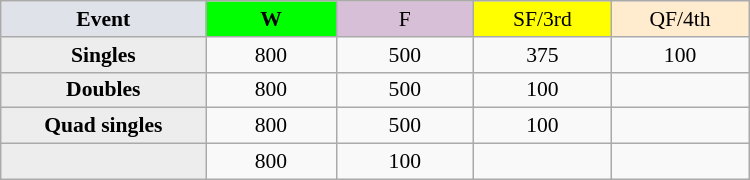<table class=wikitable style=font-size:90%;text-align:center>
<tr>
<td style="width:130px; background:#dfe2e9;"><strong>Event</strong></td>
<td style="width:80px; background:lime;"><strong>W</strong></td>
<td style="width:85px; background:thistle;">F</td>
<td style="width:85px; background:#ff0;">SF/3rd</td>
<td style="width:85px; background:#ffebcd;">QF/4th</td>
</tr>
<tr>
<th style="background:#ededed;">Singles</th>
<td>800</td>
<td>500</td>
<td>375</td>
<td>100</td>
</tr>
<tr>
<th style="background:#ededed;">Doubles</th>
<td>800</td>
<td>500</td>
<td>100</td>
<td></td>
</tr>
<tr>
<th style="background:#ededed;">Quad singles</th>
<td>800</td>
<td>500</td>
<td>100</td>
<td></td>
</tr>
<tr>
<th style="background:#ededed;"></th>
<td>800</td>
<td>100</td>
<td></td>
<td></td>
</tr>
</table>
